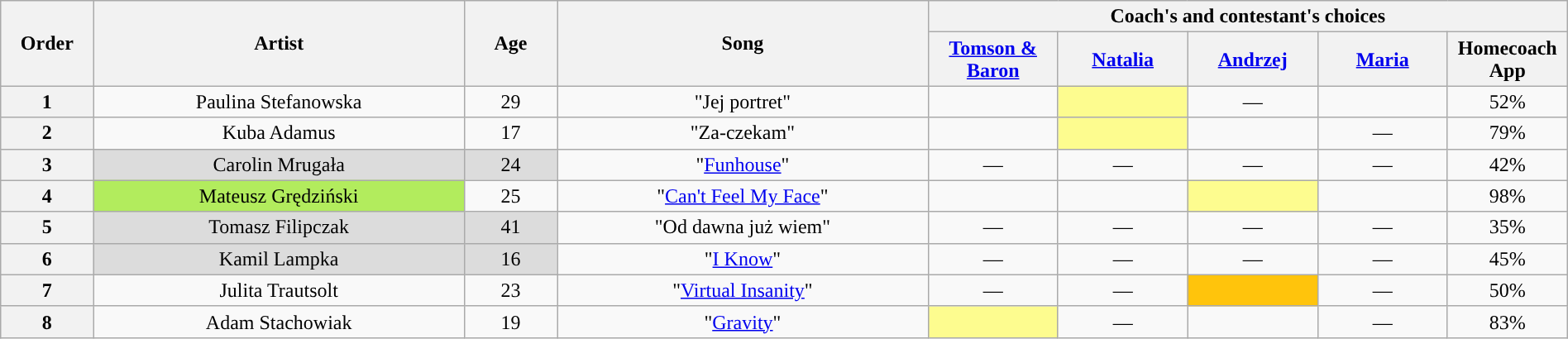<table class="wikitable" style="text-align:center; width:100%;">
<tr>
<th scope="col" rowspan="2" style="width:05%;">Order</th>
<th scope="col" rowspan="2" style="width:20%;">Artist</th>
<th scope="col" rowspan="2" style="width:05%;">Age</th>
<th scope="col" rowspan="2" style="width:20%;">Song</th>
<th scope="col" colspan="5" style="width:32%;">Coach's and contestant's choices</th>
</tr>
<tr>
<th style="width:07%;"><a href='#'>Tomson & Baron</a></th>
<th style="width:07%;"><a href='#'>Natalia</a></th>
<th style="width:07%;"><a href='#'>Andrzej</a></th>
<th style="width:07%;"><a href='#'>Maria</a></th>
<th style="width:04%;">Homecoach App</th>
</tr>
<tr>
<th>1</th>
<td>Paulina Stefanowska</td>
<td>29</td>
<td>"Jej portret"</td>
<td><strong></strong></td>
<td style="background:#fdfc8f;"><strong></strong></td>
<td>—</td>
<td><strong></strong></td>
<td>52%</td>
</tr>
<tr>
<th>2</th>
<td>Kuba Adamus</td>
<td>17</td>
<td>"Za-czekam"</td>
<td><strong></strong></td>
<td style="background:#fdfc8f;"><strong></strong></td>
<td><strong></strong></td>
<td>—</td>
<td>79%</td>
</tr>
<tr>
<th>3</th>
<td style="background:#DCDCDC;">Carolin Mrugała</td>
<td style="background:#DCDCDC;">24</td>
<td>"<a href='#'>Funhouse</a>"</td>
<td>—</td>
<td>—</td>
<td>—</td>
<td>—</td>
<td>42%</td>
</tr>
<tr>
<th>4</th>
<td style="background-color:#B2EC5D;">Mateusz Grędziński</td>
<td>25</td>
<td>"<a href='#'>Can't Feel My Face</a>"</td>
<td><strong></strong></td>
<td><strong></strong></td>
<td style="background:#fdfc8f;"><strong></strong></td>
<td><strong></strong></td>
<td>98%</td>
</tr>
<tr>
<th>5</th>
<td style="background:#DCDCDC;">Tomasz Filipczak</td>
<td style="background:#DCDCDC;">41</td>
<td>"Od dawna już wiem"</td>
<td>—</td>
<td>—</td>
<td>—</td>
<td>—</td>
<td>35%</td>
</tr>
<tr>
<th>6</th>
<td style="background:#DCDCDC;">Kamil Lampka</td>
<td style="background:#DCDCDC;">16</td>
<td>"<a href='#'>I Know</a>"</td>
<td>—</td>
<td>—</td>
<td>—</td>
<td>—</td>
<td>45%</td>
</tr>
<tr>
<th>7</th>
<td>Julita Trautsolt</td>
<td>23</td>
<td>"<a href='#'>Virtual Insanity</a>"</td>
<td>—</td>
<td>—</td>
<td style="background:#FFC40C;"><strong></strong></td>
<td>—</td>
<td>50%</td>
</tr>
<tr>
<th>8</th>
<td>Adam Stachowiak</td>
<td>19</td>
<td>"<a href='#'>Gravity</a>"</td>
<td style="background:#fdfc8f;"><strong></strong></td>
<td>—</td>
<td><strong></strong></td>
<td>—</td>
<td>83%</td>
</tr>
</table>
